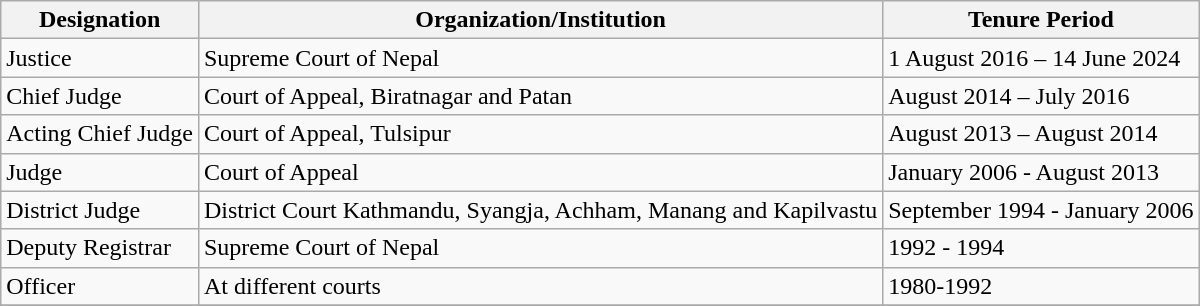<table class="wikitable">
<tr>
<th>Designation</th>
<th>Organization/Institution</th>
<th>Tenure Period</th>
</tr>
<tr>
<td>Justice</td>
<td>Supreme Court of Nepal</td>
<td>1 August 2016 – 14 June 2024</td>
</tr>
<tr>
<td>Chief Judge</td>
<td>Court of Appeal, Biratnagar and Patan</td>
<td>August 2014 – July 2016</td>
</tr>
<tr>
<td>Acting Chief Judge</td>
<td>Court of Appeal, Tulsipur</td>
<td>August 2013 – August 2014</td>
</tr>
<tr>
<td>Judge</td>
<td>Court of Appeal</td>
<td>January 2006 - August 2013</td>
</tr>
<tr>
<td>District Judge</td>
<td>District Court Kathmandu, Syangja, Achham, Manang and Kapilvastu</td>
<td>September 1994 - January 2006</td>
</tr>
<tr>
<td>Deputy Registrar</td>
<td>Supreme Court of Nepal</td>
<td>1992 - 1994</td>
</tr>
<tr>
<td>Officer</td>
<td>At different courts</td>
<td>1980-1992</td>
</tr>
<tr>
</tr>
</table>
